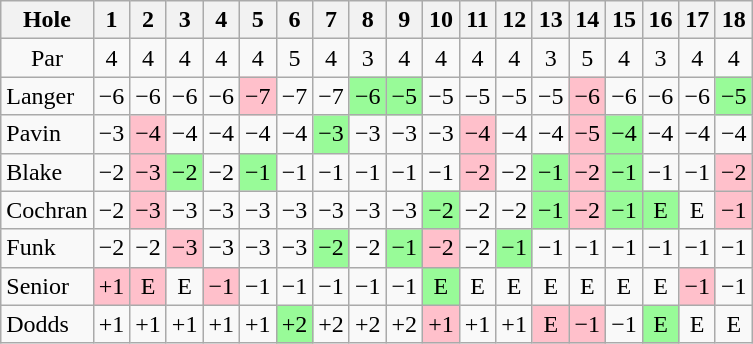<table class="wikitable" style="text-align:center">
<tr>
<th>Hole</th>
<th>1</th>
<th>2</th>
<th>3</th>
<th>4</th>
<th>5</th>
<th>6</th>
<th>7</th>
<th>8</th>
<th>9</th>
<th>10</th>
<th>11</th>
<th>12</th>
<th>13</th>
<th>14</th>
<th>15</th>
<th>16</th>
<th>17</th>
<th>18</th>
</tr>
<tr>
<td>Par</td>
<td>4</td>
<td>4</td>
<td>4</td>
<td>4</td>
<td>4</td>
<td>5</td>
<td>4</td>
<td>3</td>
<td>4</td>
<td>4</td>
<td>4</td>
<td>4</td>
<td>3</td>
<td>5</td>
<td>4</td>
<td>3</td>
<td>4</td>
<td>4</td>
</tr>
<tr>
<td align=left> Langer</td>
<td>−6</td>
<td>−6</td>
<td>−6</td>
<td>−6</td>
<td style="background: Pink;">−7</td>
<td>−7</td>
<td>−7</td>
<td style="background: PaleGreen;">−6</td>
<td style="background: PaleGreen;">−5</td>
<td>−5</td>
<td>−5</td>
<td>−5</td>
<td>−5</td>
<td style="background: Pink;">−6</td>
<td>−6</td>
<td>−6</td>
<td>−6</td>
<td style="background: PaleGreen;">−5</td>
</tr>
<tr>
<td align=left> Pavin</td>
<td>−3</td>
<td style="background: Pink;">−4</td>
<td>−4</td>
<td>−4</td>
<td>−4</td>
<td>−4</td>
<td style="background: PaleGreen;">−3</td>
<td>−3</td>
<td>−3</td>
<td>−3</td>
<td style="background: Pink;">−4</td>
<td>−4</td>
<td>−4</td>
<td style="background: Pink;">−5</td>
<td style="background: PaleGreen;">−4</td>
<td>−4</td>
<td>−4</td>
<td>−4</td>
</tr>
<tr>
<td align=left> Blake</td>
<td>−2</td>
<td style="background: Pink;">−3</td>
<td style="background: PaleGreen;">−2</td>
<td>−2</td>
<td style="background: PaleGreen;">−1</td>
<td>−1</td>
<td>−1</td>
<td>−1</td>
<td>−1</td>
<td>−1</td>
<td style="background: Pink;">−2</td>
<td>−2</td>
<td style="background: PaleGreen;">−1</td>
<td style="background: Pink;">−2</td>
<td style="background: PaleGreen;">−1</td>
<td>−1</td>
<td>−1</td>
<td style="background: Pink;">−2</td>
</tr>
<tr>
<td align=left> Cochran</td>
<td>−2</td>
<td style="background: Pink;">−3</td>
<td>−3</td>
<td>−3</td>
<td>−3</td>
<td>−3</td>
<td>−3</td>
<td>−3</td>
<td>−3</td>
<td style="background: PaleGreen;">−2</td>
<td>−2</td>
<td>−2</td>
<td style="background: PaleGreen;">−1</td>
<td style="background: Pink;">−2</td>
<td style="background: PaleGreen;">−1</td>
<td style="background: PaleGreen;">E</td>
<td>E</td>
<td style="background: Pink;">−1</td>
</tr>
<tr>
<td align=left> Funk</td>
<td>−2</td>
<td>−2</td>
<td style="background: Pink;">−3</td>
<td>−3</td>
<td>−3</td>
<td>−3</td>
<td style="background: PaleGreen;">−2</td>
<td>−2</td>
<td style="background: PaleGreen;">−1</td>
<td style="background: Pink;">−2</td>
<td>−2</td>
<td style="background: PaleGreen;">−1</td>
<td>−1</td>
<td>−1</td>
<td>−1</td>
<td>−1</td>
<td>−1</td>
<td>−1</td>
</tr>
<tr>
<td align=left> Senior</td>
<td style="background: Pink;">+1</td>
<td style="background: Pink;">E</td>
<td>E</td>
<td style="background: Pink;">−1</td>
<td>−1</td>
<td>−1</td>
<td>−1</td>
<td>−1</td>
<td>−1</td>
<td style="background: PaleGreen;">E</td>
<td>E</td>
<td>E</td>
<td>E</td>
<td>E</td>
<td>E</td>
<td>E</td>
<td style="background: Pink;">−1</td>
<td>−1</td>
</tr>
<tr>
<td align=left> Dodds</td>
<td>+1</td>
<td>+1</td>
<td>+1</td>
<td>+1</td>
<td>+1</td>
<td style="background: PaleGreen;">+2</td>
<td>+2</td>
<td>+2</td>
<td>+2</td>
<td style="background: Pink;">+1</td>
<td>+1</td>
<td>+1</td>
<td style="background: Pink;">E</td>
<td style="background: Pink;">−1</td>
<td>−1</td>
<td style="background: PaleGreen;">E</td>
<td>E</td>
<td>E</td>
</tr>
</table>
